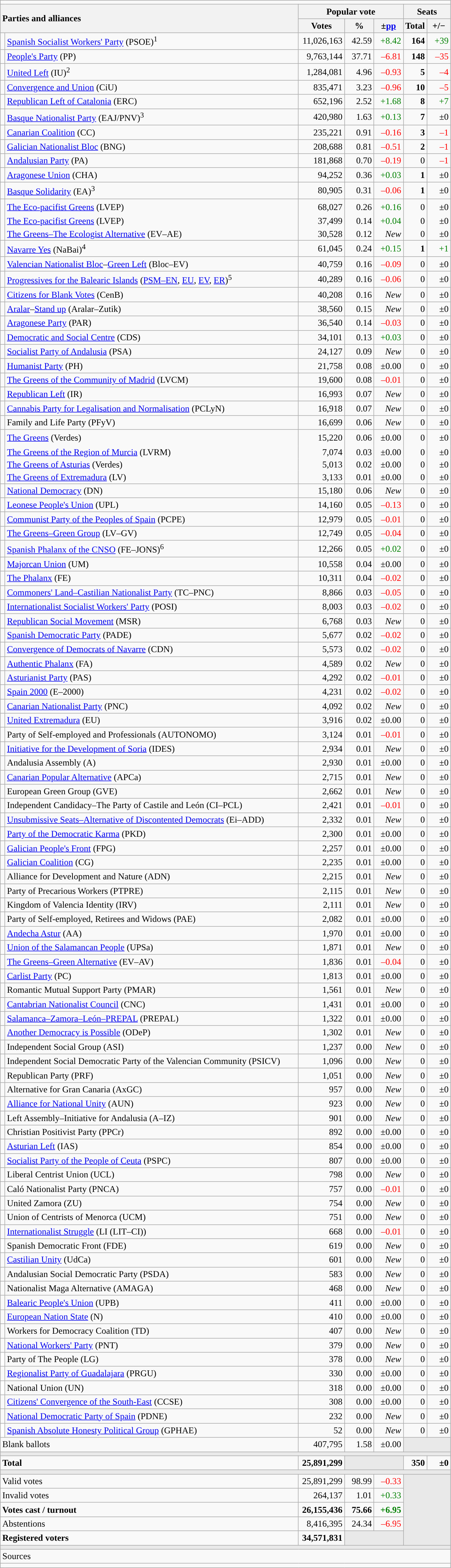<table class="wikitable" style="text-align:right;">
<tr>
<td colspan="7"></td>
</tr>
<tr>
<th style="text-align:left;" rowspan="2" colspan="2" width="525">Parties and alliances</th>
<th colspan="3">Popular vote</th>
<th colspan="2">Seats</th>
</tr>
<tr>
<th width="75">Votes</th>
<th width="45">%</th>
<th width="45">±<a href='#'>pp</a></th>
<th width="35">Total</th>
<th width="35">+/−</th>
</tr>
<tr>
<td width="1" style="color:inherit;background:"></td>
<td align="left"><a href='#'>Spanish Socialist Workers' Party</a> (PSOE)<sup>1</sup></td>
<td>11,026,163</td>
<td>42.59</td>
<td style="color:green;">+8.42</td>
<td><strong>164</strong></td>
<td style="color:green;">+39</td>
</tr>
<tr>
<td style="color:inherit;background:"></td>
<td align="left"><a href='#'>People's Party</a> (PP)</td>
<td>9,763,144</td>
<td>37.71</td>
<td style="color:red;">–6.81</td>
<td><strong>148</strong></td>
<td style="color:red;">–35</td>
</tr>
<tr>
<td style="color:inherit;background:"></td>
<td align="left"><a href='#'>United Left</a> (IU)<sup>2</sup></td>
<td>1,284,081</td>
<td>4.96</td>
<td style="color:red;">–0.93</td>
<td><strong>5</strong></td>
<td style="color:red;">–4</td>
</tr>
<tr>
<td style="color:inherit;background:"></td>
<td align="left"><a href='#'>Convergence and Union</a> (CiU)</td>
<td>835,471</td>
<td>3.23</td>
<td style="color:red;">–0.96</td>
<td><strong>10</strong></td>
<td style="color:red;">–5</td>
</tr>
<tr>
<td style="color:inherit;background:"></td>
<td align="left"><a href='#'>Republican Left of Catalonia</a> (ERC)</td>
<td>652,196</td>
<td>2.52</td>
<td style="color:green;">+1.68</td>
<td><strong>8</strong></td>
<td style="color:green;">+7</td>
</tr>
<tr>
<td style="color:inherit;background:"></td>
<td align="left"><a href='#'>Basque Nationalist Party</a> (EAJ/PNV)<sup>3</sup></td>
<td>420,980</td>
<td>1.63</td>
<td style="color:green;">+0.13</td>
<td><strong>7</strong></td>
<td>±0</td>
</tr>
<tr>
<td style="color:inherit;background:"></td>
<td align="left"><a href='#'>Canarian Coalition</a> (CC)</td>
<td>235,221</td>
<td>0.91</td>
<td style="color:red;">–0.16</td>
<td><strong>3</strong></td>
<td style="color:red;">–1</td>
</tr>
<tr>
<td style="color:inherit;background:"></td>
<td align="left"><a href='#'>Galician Nationalist Bloc</a> (BNG)</td>
<td>208,688</td>
<td>0.81</td>
<td style="color:red;">–0.51</td>
<td><strong>2</strong></td>
<td style="color:red;">–1</td>
</tr>
<tr>
<td style="color:inherit;background:"></td>
<td align="left"><a href='#'>Andalusian Party</a> (PA)</td>
<td>181,868</td>
<td>0.70</td>
<td style="color:red;">–0.19</td>
<td>0</td>
<td style="color:red;">–1</td>
</tr>
<tr>
<td style="color:inherit;background:"></td>
<td align="left"><a href='#'>Aragonese Union</a> (CHA)</td>
<td>94,252</td>
<td>0.36</td>
<td style="color:green;">+0.03</td>
<td><strong>1</strong></td>
<td>±0</td>
</tr>
<tr>
<td style="color:inherit;background:"></td>
<td align="left"><a href='#'>Basque Solidarity</a> (EA)<sup>3</sup></td>
<td>80,905</td>
<td>0.31</td>
<td style="color:red;">–0.06</td>
<td><strong>1</strong></td>
<td>±0</td>
</tr>
<tr style="line-height:22px;">
<td rowspan="3" style="color:inherit;background:"></td>
<td align="left"><a href='#'>The Eco-pacifist Greens</a> (LVEP)</td>
<td>68,027</td>
<td>0.26</td>
<td style="color:green;">+0.16</td>
<td>0</td>
<td>±0</td>
</tr>
<tr style="border-bottom-style:hidden; border-top-style:hidden; line-height:16px;">
<td align="left"><span><a href='#'>The Eco-pacifist Greens</a> (LVEP)</span></td>
<td>37,499</td>
<td>0.14</td>
<td style="color:green;">+0.04</td>
<td>0</td>
<td>±0</td>
</tr>
<tr style="line-height:16px;">
<td align="left"><span><a href='#'>The Greens–The Ecologist Alternative</a> (EV–AE)</span></td>
<td>30,528</td>
<td>0.12</td>
<td><em>New</em></td>
<td>0</td>
<td>±0</td>
</tr>
<tr>
<td style="color:inherit;background:"></td>
<td align="left"><a href='#'>Navarre Yes</a> (NaBai)<sup>4</sup></td>
<td>61,045</td>
<td>0.24</td>
<td style="color:green;">+0.15</td>
<td><strong>1</strong></td>
<td style="color:green;">+1</td>
</tr>
<tr>
<td style="color:inherit;background:"></td>
<td align="left"><a href='#'>Valencian Nationalist Bloc</a>–<a href='#'>Green Left</a> (Bloc–EV)</td>
<td>40,759</td>
<td>0.16</td>
<td style="color:red;">–0.09</td>
<td>0</td>
<td>±0</td>
</tr>
<tr>
<td style="color:inherit;background:"></td>
<td align="left"><a href='#'>Progressives for the Balearic Islands</a> (<a href='#'>PSM–EN</a>, <a href='#'>EU</a>, <a href='#'>EV</a>, <a href='#'>ER</a>)<sup>5</sup></td>
<td>40,289</td>
<td>0.16</td>
<td style="color:red;">–0.06</td>
<td>0</td>
<td>±0</td>
</tr>
<tr>
<td style="color:inherit;background:"></td>
<td align="left"><a href='#'>Citizens for Blank Votes</a> (CenB)</td>
<td>40,208</td>
<td>0.16</td>
<td><em>New</em></td>
<td>0</td>
<td>±0</td>
</tr>
<tr>
<td style="color:inherit;background:"></td>
<td align="left"><a href='#'>Aralar</a>–<a href='#'>Stand up</a> (Aralar–Zutik)</td>
<td>38,560</td>
<td>0.15</td>
<td><em>New</em></td>
<td>0</td>
<td>±0</td>
</tr>
<tr>
<td style="color:inherit;background:"></td>
<td align="left"><a href='#'>Aragonese Party</a> (PAR)</td>
<td>36,540</td>
<td>0.14</td>
<td style="color:red;">–0.03</td>
<td>0</td>
<td>±0</td>
</tr>
<tr>
<td style="color:inherit;background:"></td>
<td align="left"><a href='#'>Democratic and Social Centre</a> (CDS)</td>
<td>34,101</td>
<td>0.13</td>
<td style="color:green;">+0.03</td>
<td>0</td>
<td>±0</td>
</tr>
<tr>
<td style="color:inherit;background:"></td>
<td align="left"><a href='#'>Socialist Party of Andalusia</a> (PSA)</td>
<td>24,127</td>
<td>0.09</td>
<td><em>New</em></td>
<td>0</td>
<td>±0</td>
</tr>
<tr>
<td style="color:inherit;background:"></td>
<td align="left"><a href='#'>Humanist Party</a> (PH)</td>
<td>21,758</td>
<td>0.08</td>
<td>±0.00</td>
<td>0</td>
<td>±0</td>
</tr>
<tr>
<td style="color:inherit;background:"></td>
<td align="left"><a href='#'>The Greens of the Community of Madrid</a> (LVCM)</td>
<td>19,600</td>
<td>0.08</td>
<td style="color:red;">–0.01</td>
<td>0</td>
<td>±0</td>
</tr>
<tr>
<td style="color:inherit;background:"></td>
<td align="left"><a href='#'>Republican Left</a> (IR)</td>
<td>16,993</td>
<td>0.07</td>
<td><em>New</em></td>
<td>0</td>
<td>±0</td>
</tr>
<tr>
<td style="color:inherit;background:"></td>
<td align="left"><a href='#'>Cannabis Party for Legalisation and Normalisation</a> (PCLyN)</td>
<td>16,918</td>
<td>0.07</td>
<td><em>New</em></td>
<td>0</td>
<td>±0</td>
</tr>
<tr>
<td style="color:inherit;background:"></td>
<td align="left">Family and Life Party (PFyV)</td>
<td>16,699</td>
<td>0.06</td>
<td><em>New</em></td>
<td>0</td>
<td>±0</td>
</tr>
<tr style="line-height:22px;">
<td rowspan="4" style="color:inherit;background:"></td>
<td align="left"><a href='#'>The Greens</a> (Verdes)</td>
<td>15,220</td>
<td>0.06</td>
<td>±0.00</td>
<td>0</td>
<td>±0</td>
</tr>
<tr style="border-bottom-style:hidden; border-top-style:hidden; line-height:16px;">
<td align="left"><span><a href='#'>The Greens of the Region of Murcia</a> (LVRM)</span></td>
<td>7,074</td>
<td>0.03</td>
<td>±0.00</td>
<td>0</td>
<td>±0</td>
</tr>
<tr style="border-bottom-style:hidden; line-height:16px;">
<td align="left"><span><a href='#'>The Greens of Asturias</a> (Verdes)</span></td>
<td>5,013</td>
<td>0.02</td>
<td>±0.00</td>
<td>0</td>
<td>±0</td>
</tr>
<tr style="line-height:16px;">
<td align="left"><span><a href='#'>The Greens of Extremadura</a> (LV)</span></td>
<td>3,133</td>
<td>0.01</td>
<td>±0.00</td>
<td>0</td>
<td>±0</td>
</tr>
<tr>
<td style="color:inherit;background:"></td>
<td align="left"><a href='#'>National Democracy</a> (DN)</td>
<td>15,180</td>
<td>0.06</td>
<td><em>New</em></td>
<td>0</td>
<td>±0</td>
</tr>
<tr>
<td style="color:inherit;background:"></td>
<td align="left"><a href='#'>Leonese People's Union</a> (UPL)</td>
<td>14,160</td>
<td>0.05</td>
<td style="color:red;">–0.13</td>
<td>0</td>
<td>±0</td>
</tr>
<tr>
<td style="color:inherit;background:"></td>
<td align="left"><a href='#'>Communist Party of the Peoples of Spain</a> (PCPE)</td>
<td>12,979</td>
<td>0.05</td>
<td style="color:red;">–0.01</td>
<td>0</td>
<td>±0</td>
</tr>
<tr>
<td style="color:inherit;background:"></td>
<td align="left"><a href='#'>The Greens–Green Group</a> (LV–GV)</td>
<td>12,749</td>
<td>0.05</td>
<td style="color:red;">–0.04</td>
<td>0</td>
<td>±0</td>
</tr>
<tr>
<td style="color:inherit;background:"></td>
<td align="left"><a href='#'>Spanish Phalanx of the CNSO</a> (FE–JONS)<sup>6</sup></td>
<td>12,266</td>
<td>0.05</td>
<td style="color:green;">+0.02</td>
<td>0</td>
<td>±0</td>
</tr>
<tr>
<td style="color:inherit;background:"></td>
<td align="left"><a href='#'>Majorcan Union</a> (UM)</td>
<td>10,558</td>
<td>0.04</td>
<td>±0.00</td>
<td>0</td>
<td>±0</td>
</tr>
<tr>
<td style="color:inherit;background:"></td>
<td align="left"><a href='#'>The Phalanx</a> (FE)</td>
<td>10,311</td>
<td>0.04</td>
<td style="color:red;">–0.02</td>
<td>0</td>
<td>±0</td>
</tr>
<tr>
<td style="color:inherit;background:"></td>
<td align="left"><a href='#'>Commoners' Land–Castilian Nationalist Party</a> (TC–PNC)</td>
<td>8,866</td>
<td>0.03</td>
<td style="color:red;">–0.05</td>
<td>0</td>
<td>±0</td>
</tr>
<tr>
<td style="color:inherit;background:"></td>
<td align="left"><a href='#'>Internationalist Socialist Workers' Party</a> (POSI)</td>
<td>8,003</td>
<td>0.03</td>
<td style="color:red;">–0.02</td>
<td>0</td>
<td>±0</td>
</tr>
<tr>
<td style="color:inherit;background:"></td>
<td align="left"><a href='#'>Republican Social Movement</a> (MSR)</td>
<td>6,768</td>
<td>0.03</td>
<td><em>New</em></td>
<td>0</td>
<td>±0</td>
</tr>
<tr>
<td style="color:inherit;background:"></td>
<td align="left"><a href='#'>Spanish Democratic Party</a> (PADE)</td>
<td>5,677</td>
<td>0.02</td>
<td style="color:red;">–0.02</td>
<td>0</td>
<td>±0</td>
</tr>
<tr>
<td style="color:inherit;background:"></td>
<td align="left"><a href='#'>Convergence of Democrats of Navarre</a> (CDN)</td>
<td>5,573</td>
<td>0.02</td>
<td style="color:red;">–0.02</td>
<td>0</td>
<td>±0</td>
</tr>
<tr>
<td style="color:inherit;background:"></td>
<td align="left"><a href='#'>Authentic Phalanx</a> (FA)</td>
<td>4,589</td>
<td>0.02</td>
<td><em>New</em></td>
<td>0</td>
<td>±0</td>
</tr>
<tr>
<td style="color:inherit;background:"></td>
<td align="left"><a href='#'>Asturianist Party</a> (PAS)</td>
<td>4,292</td>
<td>0.02</td>
<td style="color:red;">–0.01</td>
<td>0</td>
<td>±0</td>
</tr>
<tr>
<td style="color:inherit;background:"></td>
<td align="left"><a href='#'>Spain 2000</a> (E–2000)</td>
<td>4,231</td>
<td>0.02</td>
<td style="color:red;">–0.02</td>
<td>0</td>
<td>±0</td>
</tr>
<tr>
<td style="color:inherit;background:"></td>
<td align="left"><a href='#'>Canarian Nationalist Party</a> (PNC)</td>
<td>4,092</td>
<td>0.02</td>
<td><em>New</em></td>
<td>0</td>
<td>±0</td>
</tr>
<tr>
<td style="color:inherit;background:"></td>
<td align="left"><a href='#'>United Extremadura</a> (EU)</td>
<td>3,916</td>
<td>0.02</td>
<td>±0.00</td>
<td>0</td>
<td>±0</td>
</tr>
<tr>
<td style="color:inherit;background:"></td>
<td align="left">Party of Self-employed and Professionals (AUTONOMO)</td>
<td>3,124</td>
<td>0.01</td>
<td style="color:red;">–0.01</td>
<td>0</td>
<td>±0</td>
</tr>
<tr>
<td style="color:inherit;background:"></td>
<td align="left"><a href='#'>Initiative for the Development of Soria</a> (IDES)</td>
<td>2,934</td>
<td>0.01</td>
<td><em>New</em></td>
<td>0</td>
<td>±0</td>
</tr>
<tr>
<td style="color:inherit;background:"></td>
<td align="left">Andalusia Assembly (A)</td>
<td>2,930</td>
<td>0.01</td>
<td>±0.00</td>
<td>0</td>
<td>±0</td>
</tr>
<tr>
<td style="color:inherit;background:"></td>
<td align="left"><a href='#'>Canarian Popular Alternative</a> (APCa)</td>
<td>2,715</td>
<td>0.01</td>
<td><em>New</em></td>
<td>0</td>
<td>±0</td>
</tr>
<tr>
<td style="color:inherit;background:"></td>
<td align="left">European Green Group (GVE)</td>
<td>2,662</td>
<td>0.01</td>
<td><em>New</em></td>
<td>0</td>
<td>±0</td>
</tr>
<tr>
<td style="color:inherit;background:"></td>
<td align="left">Independent Candidacy–The Party of Castile and León (CI–PCL)</td>
<td>2,421</td>
<td>0.01</td>
<td style="color:red;">–0.01</td>
<td>0</td>
<td>±0</td>
</tr>
<tr>
<td style="color:inherit;background:"></td>
<td align="left"><a href='#'>Unsubmissive Seats–Alternative of Discontented Democrats</a> (Ei–ADD)</td>
<td>2,332</td>
<td>0.01</td>
<td><em>New</em></td>
<td>0</td>
<td>±0</td>
</tr>
<tr>
<td style="color:inherit;background:"></td>
<td align="left"><a href='#'>Party of the Democratic Karma</a> (PKD)</td>
<td>2,300</td>
<td>0.01</td>
<td>±0.00</td>
<td>0</td>
<td>±0</td>
</tr>
<tr>
<td style="color:inherit;background:"></td>
<td align="left"><a href='#'>Galician People's Front</a> (FPG)</td>
<td>2,257</td>
<td>0.01</td>
<td>±0.00</td>
<td>0</td>
<td>±0</td>
</tr>
<tr>
<td style="color:inherit;background:"></td>
<td align="left"><a href='#'>Galician Coalition</a> (CG)</td>
<td>2,235</td>
<td>0.01</td>
<td>±0.00</td>
<td>0</td>
<td>±0</td>
</tr>
<tr>
<td style="color:inherit;background:"></td>
<td align="left">Alliance for Development and Nature (ADN)</td>
<td>2,215</td>
<td>0.01</td>
<td><em>New</em></td>
<td>0</td>
<td>±0</td>
</tr>
<tr>
<td style="color:inherit;background:"></td>
<td align="left">Party of Precarious Workers (PTPRE)</td>
<td>2,115</td>
<td>0.01</td>
<td><em>New</em></td>
<td>0</td>
<td>±0</td>
</tr>
<tr>
<td style="color:inherit;background:"></td>
<td align="left">Kingdom of Valencia Identity (IRV)</td>
<td>2,111</td>
<td>0.01</td>
<td><em>New</em></td>
<td>0</td>
<td>±0</td>
</tr>
<tr>
<td style="color:inherit;background:"></td>
<td align="left">Party of Self-employed, Retirees and Widows (PAE)</td>
<td>2,082</td>
<td>0.01</td>
<td>±0.00</td>
<td>0</td>
<td>±0</td>
</tr>
<tr>
<td style="color:inherit;background:"></td>
<td align="left"><a href='#'>Andecha Astur</a> (AA)</td>
<td>1,970</td>
<td>0.01</td>
<td>±0.00</td>
<td>0</td>
<td>±0</td>
</tr>
<tr>
<td style="color:inherit;background:"></td>
<td align="left"><a href='#'>Union of the Salamancan People</a> (UPSa)</td>
<td>1,871</td>
<td>0.01</td>
<td><em>New</em></td>
<td>0</td>
<td>±0</td>
</tr>
<tr>
<td style="color:inherit;background:"></td>
<td align="left"><a href='#'>The Greens–Green Alternative</a> (EV–AV)</td>
<td>1,836</td>
<td>0.01</td>
<td style="color:red;">–0.04</td>
<td>0</td>
<td>±0</td>
</tr>
<tr>
<td style="color:inherit;background:"></td>
<td align="left"><a href='#'>Carlist Party</a> (PC)</td>
<td>1,813</td>
<td>0.01</td>
<td>±0.00</td>
<td>0</td>
<td>±0</td>
</tr>
<tr>
<td style="color:inherit;background:"></td>
<td align="left">Romantic Mutual Support Party (PMAR)</td>
<td>1,561</td>
<td>0.01</td>
<td><em>New</em></td>
<td>0</td>
<td>±0</td>
</tr>
<tr>
<td style="color:inherit;background:"></td>
<td align="left"><a href='#'>Cantabrian Nationalist Council</a> (CNC)</td>
<td>1,431</td>
<td>0.01</td>
<td>±0.00</td>
<td>0</td>
<td>±0</td>
</tr>
<tr>
<td style="color:inherit;background:"></td>
<td align="left"><a href='#'>Salamanca–Zamora–León–PREPAL</a> (PREPAL)</td>
<td>1,322</td>
<td>0.01</td>
<td>±0.00</td>
<td>0</td>
<td>±0</td>
</tr>
<tr>
<td style="color:inherit;background:"></td>
<td align="left"><a href='#'>Another Democracy is Possible</a> (ODeP)</td>
<td>1,302</td>
<td>0.01</td>
<td><em>New</em></td>
<td>0</td>
<td>±0</td>
</tr>
<tr>
<td style="color:inherit;background:"></td>
<td align="left">Independent Social Group (ASI)</td>
<td>1,237</td>
<td>0.00</td>
<td><em>New</em></td>
<td>0</td>
<td>±0</td>
</tr>
<tr>
<td style="color:inherit;background:"></td>
<td align="left">Independent Social Democratic Party of the Valencian Community (PSICV)</td>
<td>1,096</td>
<td>0.00</td>
<td><em>New</em></td>
<td>0</td>
<td>±0</td>
</tr>
<tr>
<td style="color:inherit;background:"></td>
<td align="left">Republican Party (PRF)</td>
<td>1,051</td>
<td>0.00</td>
<td><em>New</em></td>
<td>0</td>
<td>±0</td>
</tr>
<tr>
<td style="color:inherit;background:"></td>
<td align="left">Alternative for Gran Canaria (AxGC)</td>
<td>957</td>
<td>0.00</td>
<td><em>New</em></td>
<td>0</td>
<td>±0</td>
</tr>
<tr>
<td style="color:inherit;background:"></td>
<td align="left"><a href='#'>Alliance for National Unity</a> (AUN)</td>
<td>923</td>
<td>0.00</td>
<td><em>New</em></td>
<td>0</td>
<td>±0</td>
</tr>
<tr>
<td style="color:inherit;background:"></td>
<td align="left">Left Assembly–Initiative for Andalusia (A–IZ)</td>
<td>901</td>
<td>0.00</td>
<td><em>New</em></td>
<td>0</td>
<td>±0</td>
</tr>
<tr>
<td style="color:inherit;background:"></td>
<td align="left">Christian Positivist Party (PPCr)</td>
<td>892</td>
<td>0.00</td>
<td>±0.00</td>
<td>0</td>
<td>±0</td>
</tr>
<tr>
<td style="color:inherit;background:"></td>
<td align="left"><a href='#'>Asturian Left</a> (IAS)</td>
<td>854</td>
<td>0.00</td>
<td>±0.00</td>
<td>0</td>
<td>±0</td>
</tr>
<tr>
<td style="color:inherit;background:"></td>
<td align="left"><a href='#'>Socialist Party of the People of Ceuta</a> (PSPC)</td>
<td>807</td>
<td>0.00</td>
<td>±0.00</td>
<td>0</td>
<td>±0</td>
</tr>
<tr>
<td style="color:inherit;background:"></td>
<td align="left">Liberal Centrist Union (UCL)</td>
<td>798</td>
<td>0.00</td>
<td><em>New</em></td>
<td>0</td>
<td>±0</td>
</tr>
<tr>
<td style="color:inherit;background:"></td>
<td align="left">Caló Nationalist Party (PNCA)</td>
<td>757</td>
<td>0.00</td>
<td style="color:red;">–0.01</td>
<td>0</td>
<td>±0</td>
</tr>
<tr>
<td style="color:inherit;background:"></td>
<td align="left">United Zamora (ZU)</td>
<td>754</td>
<td>0.00</td>
<td><em>New</em></td>
<td>0</td>
<td>±0</td>
</tr>
<tr>
<td style="color:inherit;background:"></td>
<td align="left">Union of Centrists of Menorca (UCM)</td>
<td>751</td>
<td>0.00</td>
<td><em>New</em></td>
<td>0</td>
<td>±0</td>
</tr>
<tr>
<td style="color:inherit;background:"></td>
<td align="left"><a href='#'>Internationalist Struggle</a> (LI (LIT–CI))</td>
<td>668</td>
<td>0.00</td>
<td style="color:red;">–0.01</td>
<td>0</td>
<td>±0</td>
</tr>
<tr>
<td bgcolor="white"></td>
<td align="left">Spanish Democratic Front (FDE)</td>
<td>619</td>
<td>0.00</td>
<td><em>New</em></td>
<td>0</td>
<td>±0</td>
</tr>
<tr>
<td style="color:inherit;background:"></td>
<td align="left"><a href='#'>Castilian Unity</a> (UdCa)</td>
<td>601</td>
<td>0.00</td>
<td><em>New</em></td>
<td>0</td>
<td>±0</td>
</tr>
<tr>
<td style="color:inherit;background:"></td>
<td align="left">Andalusian Social Democratic Party (PSDA)</td>
<td>583</td>
<td>0.00</td>
<td><em>New</em></td>
<td>0</td>
<td>±0</td>
</tr>
<tr>
<td style="color:inherit;background:"></td>
<td align="left">Nationalist Maga Alternative (AMAGA)</td>
<td>468</td>
<td>0.00</td>
<td><em>New</em></td>
<td>0</td>
<td>±0</td>
</tr>
<tr>
<td style="color:inherit;background:"></td>
<td align="left"><a href='#'>Balearic People's Union</a> (UPB)</td>
<td>411</td>
<td>0.00</td>
<td>±0.00</td>
<td>0</td>
<td>±0</td>
</tr>
<tr>
<td style="color:inherit;background:"></td>
<td align="left"><a href='#'>European Nation State</a> (N)</td>
<td>410</td>
<td>0.00</td>
<td>±0.00</td>
<td>0</td>
<td>±0</td>
</tr>
<tr>
<td style="color:inherit;background:"></td>
<td align="left">Workers for Democracy Coalition (TD)</td>
<td>407</td>
<td>0.00</td>
<td><em>New</em></td>
<td>0</td>
<td>±0</td>
</tr>
<tr>
<td style="color:inherit;background:"></td>
<td align="left"><a href='#'>National Workers' Party</a> (PNT)</td>
<td>379</td>
<td>0.00</td>
<td><em>New</em></td>
<td>0</td>
<td>±0</td>
</tr>
<tr>
<td bgcolor="white"></td>
<td align="left">Party of The People (LG)</td>
<td>378</td>
<td>0.00</td>
<td><em>New</em></td>
<td>0</td>
<td>±0</td>
</tr>
<tr>
<td style="color:inherit;background:"></td>
<td align="left"><a href='#'>Regionalist Party of Guadalajara</a> (PRGU)</td>
<td>330</td>
<td>0.00</td>
<td>±0.00</td>
<td>0</td>
<td>±0</td>
</tr>
<tr>
<td bgcolor="white"></td>
<td align="left">National Union (UN)</td>
<td>318</td>
<td>0.00</td>
<td>±0.00</td>
<td>0</td>
<td>±0</td>
</tr>
<tr>
<td style="color:inherit;background:"></td>
<td align="left"><a href='#'>Citizens' Convergence of the South-East</a> (CCSE)</td>
<td>308</td>
<td>0.00</td>
<td>±0.00</td>
<td>0</td>
<td>±0</td>
</tr>
<tr>
<td style="color:inherit;background:"></td>
<td align="left"><a href='#'>National Democratic Party of Spain</a> (PDNE)</td>
<td>232</td>
<td>0.00</td>
<td><em>New</em></td>
<td>0</td>
<td>±0</td>
</tr>
<tr>
<td bgcolor="white"></td>
<td align="left"><a href='#'>Spanish Absolute Honesty Political Group</a> (GPHAE)</td>
<td>52</td>
<td>0.00</td>
<td><em>New</em></td>
<td>0</td>
<td>±0</td>
</tr>
<tr>
<td align="left" colspan="2">Blank ballots</td>
<td>407,795</td>
<td>1.58</td>
<td>±0.00</td>
<td bgcolor="#E9E9E9" colspan="2"></td>
</tr>
<tr>
<td colspan="7" bgcolor="#E9E9E9"></td>
</tr>
<tr style="font-weight:bold;">
<td align="left" colspan="2">Total</td>
<td>25,891,299</td>
<td bgcolor="#E9E9E9" colspan="2"></td>
<td>350</td>
<td>±0</td>
</tr>
<tr>
<td colspan="7" bgcolor="#E9E9E9"></td>
</tr>
<tr>
<td align="left" colspan="2">Valid votes</td>
<td>25,891,299</td>
<td>98.99</td>
<td style="color:red;">–0.33</td>
<td bgcolor="#E9E9E9" colspan="2" rowspan="5"></td>
</tr>
<tr>
<td align="left" colspan="2">Invalid votes</td>
<td>264,137</td>
<td>1.01</td>
<td style="color:green;">+0.33</td>
</tr>
<tr style="font-weight:bold;">
<td align="left" colspan="2">Votes cast / turnout</td>
<td>26,155,436</td>
<td>75.66</td>
<td style="color:green;">+6.95</td>
</tr>
<tr>
<td align="left" colspan="2">Abstentions</td>
<td>8,416,395</td>
<td>24.34</td>
<td style="color:red;">–6.95</td>
</tr>
<tr style="font-weight:bold;">
<td align="left" colspan="2">Registered voters</td>
<td>34,571,831</td>
<td bgcolor="#E9E9E9" colspan="2"></td>
</tr>
<tr>
<td colspan="7" bgcolor="#E9E9E9"></td>
</tr>
<tr>
<td align="left" colspan="7">Sources</td>
</tr>
<tr>
<td colspan="7" style="text-align:left; max-width:790px;"></td>
</tr>
</table>
